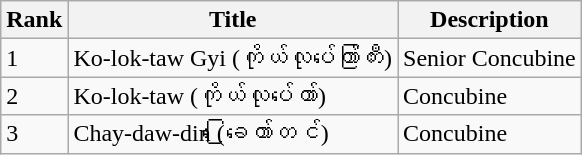<table class="wikitable">
<tr>
<th>Rank</th>
<th>Title</th>
<th>Description</th>
</tr>
<tr>
<td>1</td>
<td>Ko-lok-taw Gyi (ကိုယ်လုပ်တော်ကြီး)</td>
<td>Senior Concubine</td>
</tr>
<tr>
<td>2</td>
<td>Ko-lok-taw (ကိုယ်လုပ်တော်)</td>
<td>Concubine</td>
</tr>
<tr>
<td>3</td>
<td>Chay-daw-din (ခြေတော်တင်)</td>
<td>Concubine</td>
</tr>
</table>
